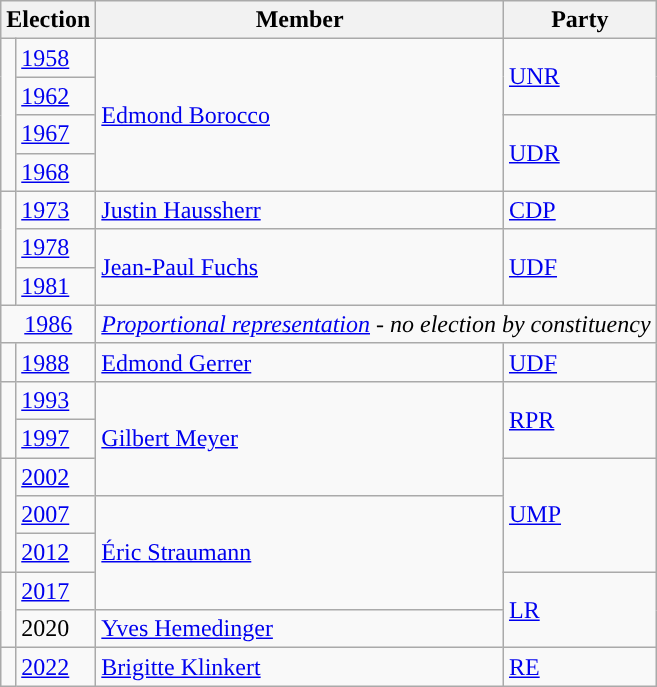<table class="wikitable">
<tr>
<th colspan="2">Election</th>
<th>Member</th>
<th>Party</th>
</tr>
<tr>
<td rowspan="4" style="background-color: "></td>
<td><a href='#'>1958</a></td>
<td rowspan="4"><a href='#'>Edmond Borocco</a></td>
<td rowspan="2"><a href='#'>UNR</a></td>
</tr>
<tr>
<td><a href='#'>1962</a></td>
</tr>
<tr>
<td><a href='#'>1967</a></td>
<td rowspan="2"><a href='#'>UDR</a></td>
</tr>
<tr>
<td><a href='#'>1968</a></td>
</tr>
<tr>
<td rowspan="3" style="background-color: "></td>
<td><a href='#'>1973</a></td>
<td><a href='#'>Justin Haussherr</a></td>
<td><a href='#'>CDP</a></td>
</tr>
<tr>
<td><a href='#'>1978</a></td>
<td rowspan="2"><a href='#'>Jean-Paul Fuchs</a></td>
<td rowspan="2"><a href='#'>UDF</a></td>
</tr>
<tr>
<td><a href='#'>1981</a></td>
</tr>
<tr>
<td colspan="2" align="center"><a href='#'>1986</a></td>
<td colspan="2"><em><a href='#'>Proportional representation</a> - no election by constituency</em></td>
</tr>
<tr>
<td style="background-color: "></td>
<td><a href='#'>1988</a></td>
<td><a href='#'>Edmond Gerrer</a></td>
<td><a href='#'>UDF</a></td>
</tr>
<tr>
<td rowspan="2" style="background-color: "></td>
<td><a href='#'>1993</a></td>
<td rowspan="3"><a href='#'>Gilbert Meyer</a></td>
<td rowspan="2"><a href='#'>RPR</a></td>
</tr>
<tr>
<td><a href='#'>1997</a></td>
</tr>
<tr>
<td rowspan="3" style="background-color: "></td>
<td><a href='#'>2002</a></td>
<td rowspan="3"><a href='#'>UMP</a></td>
</tr>
<tr>
<td><a href='#'>2007</a></td>
<td rowspan="3"><a href='#'>Éric Straumann</a></td>
</tr>
<tr>
<td><a href='#'>2012</a></td>
</tr>
<tr>
<td rowspan="2" style="background-color: "></td>
<td><a href='#'>2017</a></td>
<td rowspan="2"><a href='#'>LR</a></td>
</tr>
<tr>
<td>2020</td>
<td><a href='#'>Yves Hemedinger</a></td>
</tr>
<tr>
<td style="background-color: "></td>
<td><a href='#'>2022</a></td>
<td><a href='#'>Brigitte Klinkert</a></td>
<td><a href='#'>RE</a></td>
</tr>
</table>
